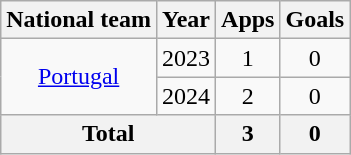<table class=wikitable style="text-align: center">
<tr>
<th>National team</th>
<th>Year</th>
<th>Apps</th>
<th>Goals</th>
</tr>
<tr>
<td rowspan="2"><a href='#'>Portugal</a></td>
<td>2023</td>
<td>1</td>
<td>0</td>
</tr>
<tr>
<td>2024</td>
<td>2</td>
<td>0</td>
</tr>
<tr>
<th colspan="2">Total</th>
<th>3</th>
<th>0</th>
</tr>
</table>
